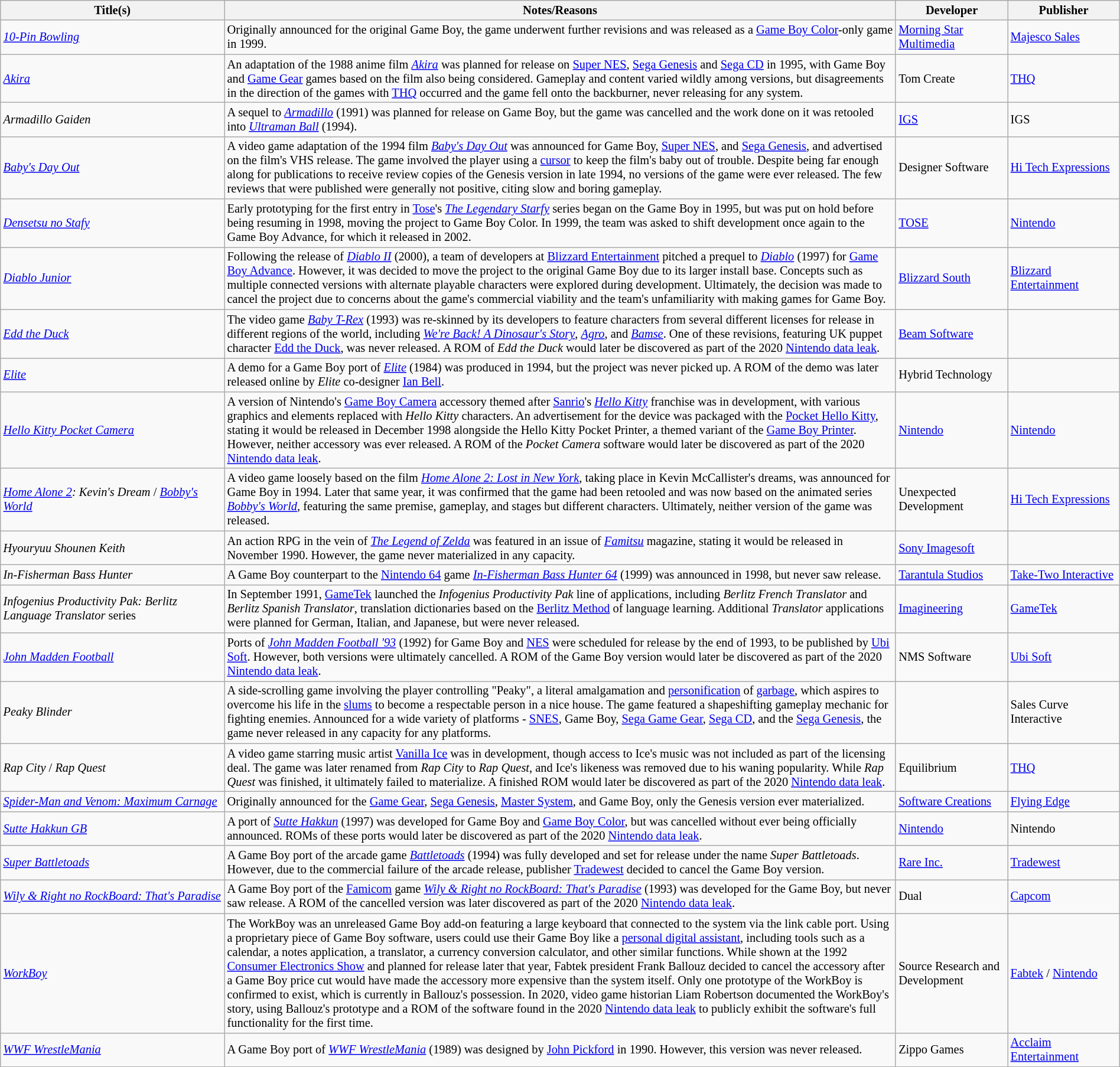<table class="wikitable sortable" id="softwarelist" style="width:100%; font-size:85%;">
<tr>
<th width=20%>Title(s)</th>
<th width=60% class="unsortable">Notes/Reasons</th>
<th width=10%>Developer</th>
<th width=10%>Publisher</th>
</tr>
<tr>
<td><em><a href='#'>10-Pin Bowling</a></em></td>
<td>Originally announced for the original Game Boy, the game underwent further revisions and was released as a <a href='#'>Game Boy Color</a>-only game in 1999.</td>
<td><a href='#'>Morning Star Multimedia</a></td>
<td><a href='#'>Majesco Sales</a></td>
</tr>
<tr>
<td><em><a href='#'>Akira</a></em></td>
<td>An adaptation of the 1988 anime film <em><a href='#'>Akira</a></em> was planned for release on <a href='#'>Super NES</a>, <a href='#'>Sega Genesis</a> and <a href='#'>Sega CD</a> in 1995, with Game Boy and <a href='#'>Game Gear</a> games based on the film also being considered. Gameplay and content varied wildly among versions, but disagreements in the direction of the games with <a href='#'>THQ</a> occurred and the game fell onto the backburner, never releasing for any system.</td>
<td>Tom Create</td>
<td><a href='#'>THQ</a></td>
</tr>
<tr>
<td><em>Armadillo Gaiden</em></td>
<td>A sequel to <em><a href='#'>Armadillo</a></em> (1991) was planned for release on Game Boy, but the game was cancelled and the work done on it was retooled into <em><a href='#'>Ultraman Ball</a></em> (1994).</td>
<td><a href='#'>IGS</a></td>
<td>IGS</td>
</tr>
<tr>
<td><em><a href='#'>Baby's Day Out</a></em></td>
<td>A video game adaptation of the 1994 film <em><a href='#'>Baby's Day Out</a></em> was announced for Game Boy, <a href='#'>Super NES</a>, and <a href='#'>Sega Genesis</a>, and advertised on the film's VHS release. The game involved the player using a <a href='#'>cursor</a> to keep the film's baby out of trouble. Despite being far enough along for publications to receive review copies of the Genesis version in late 1994, no versions of the game were ever released. The few reviews that were published were generally not positive, citing slow and boring gameplay.</td>
<td>Designer Software</td>
<td><a href='#'>Hi Tech Expressions</a></td>
</tr>
<tr>
<td><em><a href='#'>Densetsu no Stafy</a></em></td>
<td>Early prototyping for the first entry in <a href='#'>Tose</a>'s <em><a href='#'>The Legendary Starfy</a></em> series began on the Game Boy in 1995, but was put on hold before being resuming in 1998, moving the project to Game Boy Color. In 1999, the team was asked to shift development once again to the Game Boy Advance, for which it released in 2002.</td>
<td><a href='#'>TOSE</a></td>
<td><a href='#'>Nintendo</a></td>
</tr>
<tr>
<td><em><a href='#'>Diablo Junior</a></em></td>
<td>Following the release of <em><a href='#'>Diablo II</a></em> (2000), a team of developers at <a href='#'>Blizzard Entertainment</a> pitched a prequel to <em><a href='#'>Diablo</a></em> (1997) for <a href='#'>Game Boy Advance</a>. However, it was decided to move the project to the original Game Boy due to its larger install base. Concepts such as multiple connected versions with alternate playable characters were explored during development. Ultimately, the decision was made to cancel the project due to concerns about the game's commercial viability and the team's unfamiliarity with making games for Game Boy.</td>
<td><a href='#'>Blizzard South</a></td>
<td><a href='#'>Blizzard Entertainment</a></td>
</tr>
<tr>
<td><em><a href='#'>Edd the Duck</a></em></td>
<td>The video game <em><a href='#'>Baby T-Rex</a></em> (1993) was re-skinned by its developers to feature characters from several different licenses for release in different regions of the world, including <em><a href='#'>We're Back! A Dinosaur's Story</a></em>, <em><a href='#'>Agro</a></em>, and <em><a href='#'>Bamse</a></em>. One of these revisions, featuring UK puppet character <a href='#'>Edd the Duck</a>, was never released. A ROM of <em>Edd the Duck</em> would later be discovered as part of the 2020 <a href='#'>Nintendo data leak</a>.</td>
<td><a href='#'>Beam Software</a></td>
<td></td>
</tr>
<tr>
<td><em><a href='#'>Elite</a></em></td>
<td>A demo for a Game Boy port of <em><a href='#'>Elite</a></em> (1984) was produced in 1994, but the project was never picked up. A ROM of the demo was later released online by <em>Elite</em> co-designer <a href='#'>Ian Bell</a>.</td>
<td>Hybrid Technology</td>
<td></td>
</tr>
<tr>
<td><em><a href='#'>Hello Kitty Pocket Camera</a></em></td>
<td>A version of Nintendo's <a href='#'>Game Boy Camera</a> accessory themed after <a href='#'>Sanrio</a>'s <em><a href='#'>Hello Kitty</a></em> franchise was in development, with various graphics and elements replaced with <em>Hello Kitty</em> characters. An advertisement for the device was packaged with the <a href='#'>Pocket Hello Kitty</a>, stating it would be released in December 1998 alongside the Hello Kitty Pocket Printer, a themed variant of the <a href='#'>Game Boy Printer</a>. However, neither accessory was ever released. A ROM of the <em>Pocket Camera</em> software would later be discovered as part of the 2020 <a href='#'>Nintendo data leak</a>.</td>
<td><a href='#'>Nintendo</a></td>
<td><a href='#'>Nintendo</a></td>
</tr>
<tr>
<td><em><a href='#'>Home Alone 2</a>: Kevin's Dream</em> / <em><a href='#'>Bobby's World</a></em></td>
<td>A video game loosely based on the film <em><a href='#'>Home Alone 2: Lost in New York</a></em>, taking place in Kevin McCallister's dreams, was announced for Game Boy in 1994. Later that same year, it was confirmed that the game had been retooled and was now based on the animated series <em><a href='#'>Bobby's World</a></em>, featuring the same premise, gameplay, and stages but different characters. Ultimately, neither version of the game was released.</td>
<td>Unexpected Development</td>
<td><a href='#'>Hi Tech Expressions</a></td>
</tr>
<tr>
<td><em>Hyouryuu Shounen Keith</em></td>
<td>An action RPG in the vein of <em><a href='#'>The Legend of Zelda</a></em> was featured in an issue of <em><a href='#'>Famitsu</a></em> magazine, stating it would be released in November 1990. However, the game never materialized in any capacity.</td>
<td><a href='#'>Sony Imagesoft</a></td>
<td></td>
</tr>
<tr>
<td><em>In-Fisherman Bass Hunter</em></td>
<td>A Game Boy counterpart to the <a href='#'>Nintendo 64</a> game <em><a href='#'>In-Fisherman Bass Hunter 64</a></em> (1999) was announced in 1998, but never saw release.</td>
<td><a href='#'>Tarantula Studios</a></td>
<td><a href='#'>Take-Two Interactive</a></td>
</tr>
<tr>
<td><em>Infogenius Productivity Pak: Berlitz Language Translator</em> series</td>
<td>In September 1991, <a href='#'>GameTek</a> launched the <em>Infogenius Productivity Pak</em> line of applications, including <em>Berlitz French Translator</em> and <em>Berlitz Spanish Translator</em>, translation dictionaries based on the <a href='#'>Berlitz Method</a> of language learning. Additional <em>Translator</em> applications were planned for German, Italian, and Japanese, but were never released.</td>
<td><a href='#'>Imagineering</a></td>
<td><a href='#'>GameTek</a></td>
</tr>
<tr>
<td><em><a href='#'>John Madden Football</a></em></td>
<td>Ports of <em><a href='#'>John Madden Football '93</a></em> (1992) for Game Boy and <a href='#'>NES</a> were scheduled for release by the end of 1993, to be published by <a href='#'>Ubi Soft</a>. However, both versions were ultimately cancelled. A ROM of the Game Boy version would later be discovered as part of the 2020 <a href='#'>Nintendo data leak</a>.</td>
<td>NMS Software</td>
<td><a href='#'>Ubi Soft</a></td>
</tr>
<tr>
<td><em>Peaky Blinder</em></td>
<td>A side-scrolling game involving the player controlling "Peaky", a literal amalgamation and <a href='#'>personification</a> of <a href='#'>garbage</a>, which aspires to overcome his life in the <a href='#'>slums</a> to become a respectable person in a nice house. The game featured a shapeshifting gameplay mechanic for fighting enemies. Announced for a wide variety of platforms - <a href='#'>SNES</a>, Game Boy, <a href='#'>Sega Game Gear</a>, <a href='#'>Sega CD</a>, and the <a href='#'>Sega Genesis</a>, the game never released in any capacity for any platforms.</td>
<td></td>
<td>Sales Curve Interactive</td>
</tr>
<tr>
<td><em>Rap City</em> / <em>Rap Quest</em></td>
<td>A video game starring music artist <a href='#'>Vanilla Ice</a> was in development, though access to Ice's music was not included as part of the licensing deal. The game was later renamed from <em>Rap City</em> to <em>Rap Quest</em>, and Ice's likeness was removed due to his waning popularity. While <em>Rap Quest</em> was finished, it ultimately failed to materialize. A finished ROM would later be discovered as part of the 2020 <a href='#'>Nintendo data leak</a>.</td>
<td>Equilibrium</td>
<td><a href='#'>THQ</a></td>
</tr>
<tr>
<td><em><a href='#'>Spider-Man and Venom: Maximum Carnage</a></em></td>
<td>Originally announced for the <a href='#'>Game Gear</a>, <a href='#'>Sega Genesis</a>, <a href='#'>Master System</a>, and Game Boy, only the Genesis version ever materialized.</td>
<td><a href='#'>Software Creations</a></td>
<td><a href='#'>Flying Edge</a></td>
</tr>
<tr>
<td><em><a href='#'>Sutte Hakkun GB</a></em></td>
<td>A port of <em><a href='#'>Sutte Hakkun</a></em> (1997) was developed for Game Boy and <a href='#'>Game Boy Color</a>, but was cancelled without ever being officially announced. ROMs of these ports would later be discovered as part of the 2020 <a href='#'>Nintendo data leak</a>.</td>
<td><a href='#'>Nintendo</a></td>
<td>Nintendo</td>
</tr>
<tr>
<td><em><a href='#'>Super Battletoads</a></em></td>
<td>A Game Boy port of the arcade game <em><a href='#'>Battletoads</a></em> (1994) was fully developed and set for release under the name <em>Super Battletoads</em>. However, due to the commercial failure of the arcade release, publisher <a href='#'>Tradewest</a> decided to cancel the Game Boy version.</td>
<td><a href='#'>Rare Inc.</a></td>
<td><a href='#'>Tradewest</a></td>
</tr>
<tr>
<td><em><a href='#'>Wily & Right no RockBoard: That's Paradise</a></em></td>
<td>A Game Boy port of the <a href='#'>Famicom</a> game <em><a href='#'>Wily & Right no RockBoard: That's Paradise</a></em> (1993) was developed for the Game Boy, but never saw release. A ROM of the cancelled version was later discovered as part of the 2020 <a href='#'>Nintendo data leak</a>.</td>
<td>Dual</td>
<td><a href='#'>Capcom</a></td>
</tr>
<tr>
<td><em><a href='#'>WorkBoy</a></em></td>
<td>The WorkBoy was an unreleased Game Boy add-on featuring a large keyboard that connected to the system via the link cable port. Using a proprietary piece of Game Boy software, users could use their Game Boy like a <a href='#'>personal digital assistant</a>, including tools such as a calendar, a notes application, a translator, a currency conversion calculator, and other similar functions. While shown at the 1992 <a href='#'>Consumer Electronics Show</a> and planned for release later that year, Fabtek president Frank Ballouz decided to cancel the accessory after a Game Boy price cut would have made the accessory more expensive than the system itself. Only one prototype of the WorkBoy is confirmed to exist, which is currently in Ballouz's possession. In 2020, video game historian Liam Robertson documented the WorkBoy's story, using Ballouz's prototype and a ROM of the software found in the 2020 <a href='#'>Nintendo data leak</a> to publicly exhibit the software's full functionality for the first time.</td>
<td>Source Research and Development</td>
<td><a href='#'>Fabtek</a> / <a href='#'>Nintendo</a></td>
</tr>
<tr>
<td><em><a href='#'>WWF WrestleMania</a></em></td>
<td>A Game Boy port of <em><a href='#'>WWF WrestleMania</a></em> (1989) was designed by <a href='#'>John Pickford</a> in 1990. However, this version was never released.</td>
<td>Zippo Games</td>
<td><a href='#'>Acclaim Entertainment</a></td>
</tr>
</table>
